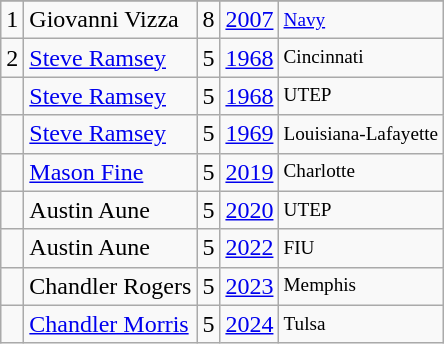<table class="wikitable">
<tr>
</tr>
<tr>
<td>1</td>
<td>Giovanni Vizza</td>
<td>8</td>
<td><a href='#'>2007</a></td>
<td style="font-size:80%;"><a href='#'>Navy</a></td>
</tr>
<tr>
<td>2</td>
<td><a href='#'>Steve Ramsey</a></td>
<td>5</td>
<td><a href='#'>1968</a></td>
<td style="font-size:80%;">Cincinnati</td>
</tr>
<tr>
<td></td>
<td><a href='#'>Steve Ramsey</a></td>
<td>5</td>
<td><a href='#'>1968</a></td>
<td style="font-size:80%;">UTEP</td>
</tr>
<tr>
<td></td>
<td><a href='#'>Steve Ramsey</a></td>
<td>5</td>
<td><a href='#'>1969</a></td>
<td style="font-size:80%;">Louisiana-Lafayette</td>
</tr>
<tr>
<td></td>
<td><a href='#'>Mason Fine</a></td>
<td>5</td>
<td><a href='#'>2019</a></td>
<td style="font-size:80%;">Charlotte</td>
</tr>
<tr>
<td></td>
<td>Austin Aune</td>
<td>5</td>
<td><a href='#'>2020</a></td>
<td style="font-size:80%;">UTEP</td>
</tr>
<tr>
<td></td>
<td>Austin Aune</td>
<td>5</td>
<td><a href='#'>2022</a></td>
<td style="font-size:80%;">FIU</td>
</tr>
<tr>
<td></td>
<td>Chandler Rogers</td>
<td>5</td>
<td><a href='#'>2023</a></td>
<td style="font-size:80%;">Memphis</td>
</tr>
<tr>
<td></td>
<td><a href='#'>Chandler Morris</a></td>
<td>5</td>
<td><a href='#'>2024</a></td>
<td style="font-size:80%;">Tulsa</td>
</tr>
</table>
